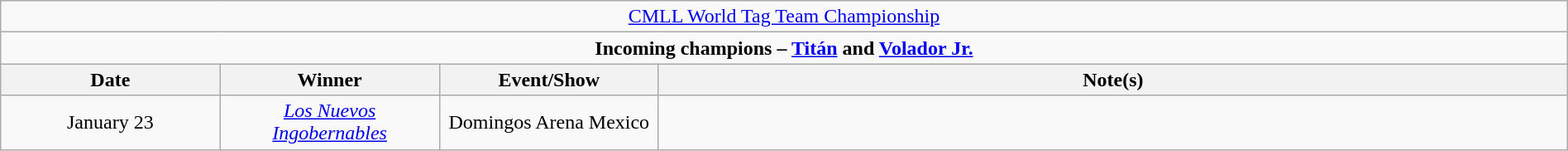<table class="wikitable" style="text-align:center; width:100%;">
<tr>
<td colspan="4" style="text-align: center;"><a href='#'>CMLL World Tag Team Championship</a></td>
</tr>
<tr>
<td colspan="4" style="text-align: center;"><strong>Incoming champions – <a href='#'>Titán</a> and <a href='#'>Volador Jr.</a></strong></td>
</tr>
<tr>
<th width=14%>Date</th>
<th width=14%>Winner</th>
<th width=14%>Event/Show</th>
<th width=58%>Note(s)</th>
</tr>
<tr>
<td>January 23</td>
<td><em><a href='#'>Los Nuevos Ingobernables</a></em><br></td>
<td>Domingos Arena Mexico</td>
<td></td>
</tr>
</table>
